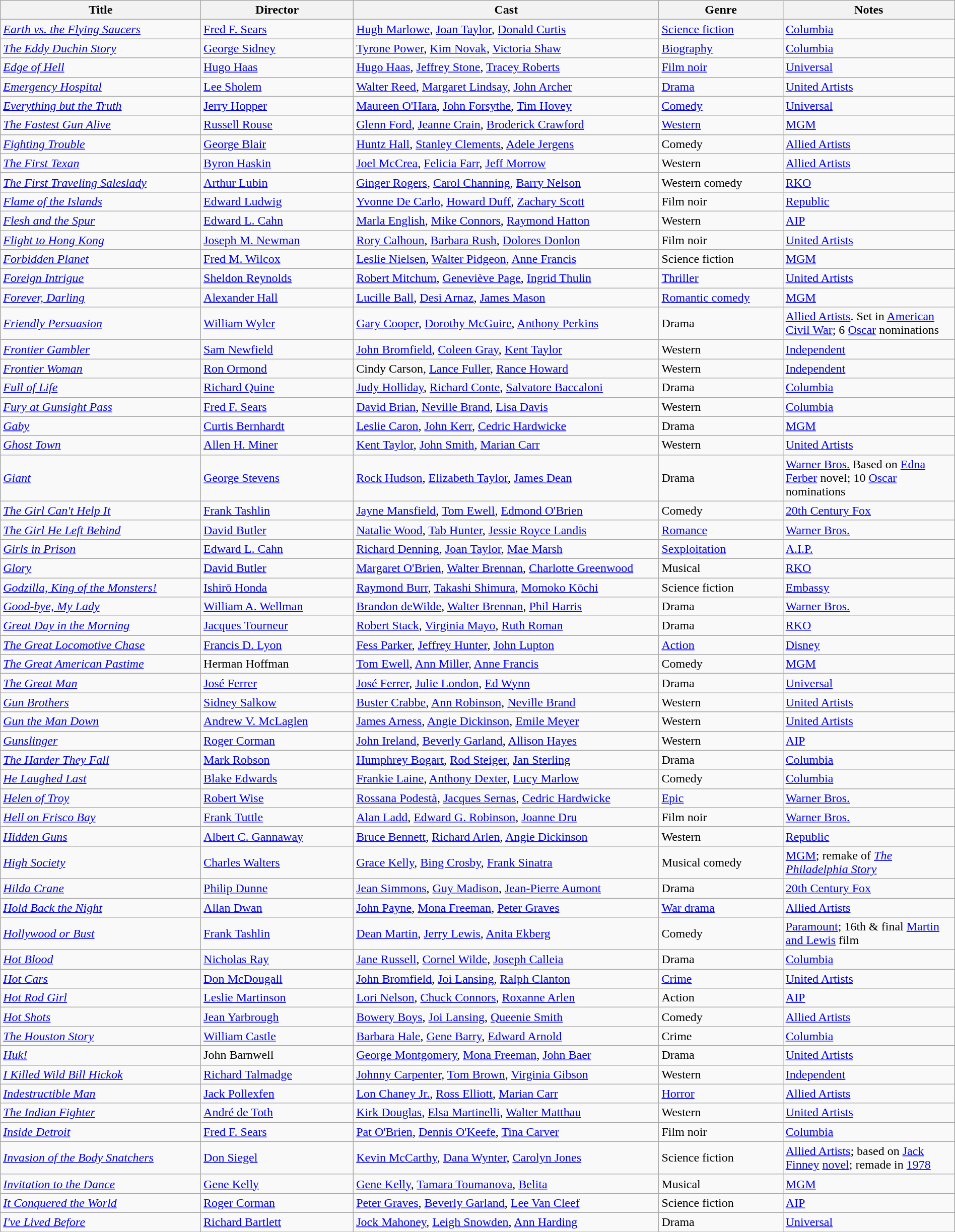<table class="wikitable sortable" width= "100%">
<tr>
<th width=21%>Title</th>
<th width=16%>Director</th>
<th width=32%>Cast</th>
<th width=13%>Genre</th>
<th width=18%>Notes</th>
</tr>
<tr>
<td><em><a href='#'>Earth vs. the Flying Saucers</a></em></td>
<td><a href='#'>Fred F. Sears</a></td>
<td><a href='#'>Hugh Marlowe</a>, <a href='#'>Joan Taylor</a>, <a href='#'>Donald Curtis</a></td>
<td><a href='#'>Science fiction</a></td>
<td><a href='#'>Columbia</a></td>
</tr>
<tr>
<td><em><a href='#'>The Eddy Duchin Story</a></em></td>
<td><a href='#'>George Sidney</a></td>
<td><a href='#'>Tyrone Power</a>, <a href='#'>Kim Novak</a>, <a href='#'>Victoria Shaw</a></td>
<td><a href='#'>Biography</a></td>
<td><a href='#'>Columbia</a></td>
</tr>
<tr>
<td><em><a href='#'>Edge of Hell</a></em></td>
<td><a href='#'>Hugo Haas</a></td>
<td><a href='#'>Hugo Haas</a>, <a href='#'>Jeffrey Stone</a>, <a href='#'>Tracey Roberts</a></td>
<td><a href='#'>Film noir</a></td>
<td><a href='#'>Universal</a></td>
</tr>
<tr>
<td><em><a href='#'>Emergency Hospital</a></em></td>
<td><a href='#'>Lee Sholem</a></td>
<td><a href='#'>Walter Reed</a>, <a href='#'>Margaret Lindsay</a>, <a href='#'>John Archer</a></td>
<td><a href='#'>Drama</a></td>
<td><a href='#'>United Artists</a></td>
</tr>
<tr>
<td><em><a href='#'>Everything but the Truth</a></em></td>
<td><a href='#'>Jerry Hopper</a></td>
<td><a href='#'>Maureen O'Hara</a>, <a href='#'>John Forsythe</a>, <a href='#'>Tim Hovey</a></td>
<td><a href='#'>Comedy</a></td>
<td><a href='#'>Universal</a></td>
</tr>
<tr>
<td><em><a href='#'>The Fastest Gun Alive</a></em></td>
<td><a href='#'>Russell Rouse</a></td>
<td><a href='#'>Glenn Ford</a>, <a href='#'>Jeanne Crain</a>, <a href='#'>Broderick Crawford</a></td>
<td><a href='#'>Western</a></td>
<td><a href='#'>MGM</a></td>
</tr>
<tr>
<td><em><a href='#'>Fighting Trouble</a></em></td>
<td><a href='#'>George Blair</a></td>
<td><a href='#'>Huntz Hall</a>, <a href='#'>Stanley Clements</a>, <a href='#'>Adele Jergens</a></td>
<td>Comedy</td>
<td><a href='#'>Allied Artists</a></td>
</tr>
<tr>
<td><em><a href='#'>The First Texan</a></em></td>
<td><a href='#'>Byron Haskin</a></td>
<td><a href='#'>Joel McCrea</a>, <a href='#'>Felicia Farr</a>, <a href='#'>Jeff Morrow</a></td>
<td>Western</td>
<td><a href='#'>Allied Artists</a></td>
</tr>
<tr>
<td><em><a href='#'>The First Traveling Saleslady</a></em></td>
<td><a href='#'>Arthur Lubin</a></td>
<td><a href='#'>Ginger Rogers</a>, <a href='#'>Carol Channing</a>, <a href='#'>Barry Nelson</a></td>
<td>Western comedy</td>
<td><a href='#'>RKO</a></td>
</tr>
<tr>
<td><em><a href='#'>Flame of the Islands</a></em></td>
<td><a href='#'>Edward Ludwig</a></td>
<td><a href='#'>Yvonne De Carlo</a>, <a href='#'>Howard Duff</a>, <a href='#'>Zachary Scott</a></td>
<td>Film noir</td>
<td><a href='#'>Republic</a></td>
</tr>
<tr>
<td><em><a href='#'>Flesh and the Spur</a></em></td>
<td><a href='#'>Edward L. Cahn</a></td>
<td><a href='#'>Marla English</a>, <a href='#'>Mike Connors</a>, <a href='#'>Raymond Hatton</a></td>
<td>Western</td>
<td><a href='#'>AIP</a></td>
</tr>
<tr>
<td><em><a href='#'>Flight to Hong Kong</a></em></td>
<td><a href='#'>Joseph M. Newman</a></td>
<td><a href='#'>Rory Calhoun</a>, <a href='#'>Barbara Rush</a>, <a href='#'>Dolores Donlon</a></td>
<td>Film noir</td>
<td><a href='#'>United Artists</a></td>
</tr>
<tr>
<td><em><a href='#'>Forbidden Planet</a></em></td>
<td><a href='#'>Fred M. Wilcox</a></td>
<td><a href='#'>Leslie Nielsen</a>, <a href='#'>Walter Pidgeon</a>, <a href='#'>Anne Francis</a></td>
<td>Science fiction</td>
<td><a href='#'>MGM</a></td>
</tr>
<tr>
<td><em><a href='#'>Foreign Intrigue</a></em></td>
<td><a href='#'>Sheldon Reynolds</a></td>
<td><a href='#'>Robert Mitchum</a>, <a href='#'>Geneviève Page</a>, <a href='#'>Ingrid Thulin</a></td>
<td><a href='#'>Thriller</a></td>
<td><a href='#'>United Artists</a></td>
</tr>
<tr>
<td><em><a href='#'>Forever, Darling</a></em></td>
<td><a href='#'>Alexander Hall</a></td>
<td><a href='#'>Lucille Ball</a>, <a href='#'>Desi Arnaz</a>, <a href='#'>James Mason</a></td>
<td><a href='#'>Romantic comedy</a></td>
<td><a href='#'>MGM</a></td>
</tr>
<tr>
<td><em><a href='#'>Friendly Persuasion</a></em></td>
<td><a href='#'>William Wyler</a></td>
<td><a href='#'>Gary Cooper</a>, <a href='#'>Dorothy McGuire</a>, <a href='#'>Anthony Perkins</a></td>
<td>Drama</td>
<td><a href='#'>Allied Artists</a>. Set in <a href='#'>American Civil War</a>; 6 <a href='#'>Oscar</a> nominations</td>
</tr>
<tr>
<td><em><a href='#'>Frontier Gambler</a></em></td>
<td><a href='#'>Sam Newfield</a></td>
<td><a href='#'>John Bromfield</a>, <a href='#'>Coleen Gray</a>, <a href='#'>Kent Taylor</a></td>
<td>Western</td>
<td><a href='#'>Independent</a></td>
</tr>
<tr>
<td><em><a href='#'>Frontier Woman</a></em></td>
<td><a href='#'>Ron Ormond</a></td>
<td>Cindy Carson, <a href='#'>Lance Fuller</a>, <a href='#'>Rance Howard</a></td>
<td>Western</td>
<td><a href='#'>Independent</a></td>
</tr>
<tr>
<td><em><a href='#'>Full of Life</a></em></td>
<td><a href='#'>Richard Quine</a></td>
<td><a href='#'>Judy Holliday</a>, <a href='#'>Richard Conte</a>, <a href='#'>Salvatore Baccaloni</a></td>
<td>Drama</td>
<td><a href='#'>Columbia</a></td>
</tr>
<tr>
<td><em><a href='#'>Fury at Gunsight Pass</a></em></td>
<td><a href='#'>Fred F. Sears</a></td>
<td><a href='#'>David Brian</a>, <a href='#'>Neville Brand</a>, <a href='#'>Lisa Davis</a></td>
<td>Western</td>
<td><a href='#'>Columbia</a></td>
</tr>
<tr>
<td><em><a href='#'>Gaby</a></em></td>
<td><a href='#'>Curtis Bernhardt</a></td>
<td><a href='#'>Leslie Caron</a>, <a href='#'>John Kerr</a>, <a href='#'>Cedric Hardwicke</a></td>
<td>Drama</td>
<td><a href='#'>MGM</a></td>
</tr>
<tr>
<td><em><a href='#'>Ghost Town</a></em></td>
<td><a href='#'>Allen H. Miner</a></td>
<td><a href='#'>Kent Taylor</a>, <a href='#'>John Smith</a>, <a href='#'>Marian Carr</a></td>
<td>Western</td>
<td><a href='#'>United Artists</a></td>
</tr>
<tr>
<td><em><a href='#'>Giant</a></em></td>
<td><a href='#'>George Stevens</a></td>
<td><a href='#'>Rock Hudson</a>, <a href='#'>Elizabeth Taylor</a>, <a href='#'>James Dean</a></td>
<td>Drama</td>
<td><a href='#'>Warner Bros.</a> Based on <a href='#'>Edna Ferber</a> novel; 10 <a href='#'>Oscar</a> nominations</td>
</tr>
<tr>
<td><em><a href='#'>The Girl Can't Help It</a></em></td>
<td><a href='#'>Frank Tashlin</a></td>
<td><a href='#'>Jayne Mansfield</a>, <a href='#'>Tom Ewell</a>, <a href='#'>Edmond O'Brien</a></td>
<td>Comedy</td>
<td><a href='#'>20th Century Fox</a></td>
</tr>
<tr>
<td><em><a href='#'>The Girl He Left Behind</a></em></td>
<td><a href='#'>David Butler</a></td>
<td><a href='#'>Natalie Wood</a>, <a href='#'>Tab Hunter</a>, <a href='#'>Jessie Royce Landis</a></td>
<td><a href='#'>Romance</a></td>
<td><a href='#'>Warner Bros.</a></td>
</tr>
<tr>
<td><em><a href='#'>Girls in Prison</a></em></td>
<td><a href='#'>Edward L. Cahn</a></td>
<td><a href='#'>Richard Denning</a>, <a href='#'>Joan Taylor</a>, <a href='#'>Mae Marsh</a></td>
<td><a href='#'>Sexploitation</a></td>
<td><a href='#'>A.I.P.</a></td>
</tr>
<tr>
<td><em><a href='#'>Glory</a></em></td>
<td><a href='#'>David Butler</a></td>
<td><a href='#'>Margaret O'Brien</a>, <a href='#'>Walter Brennan</a>, <a href='#'>Charlotte Greenwood</a></td>
<td>Musical</td>
<td><a href='#'>RKO</a></td>
</tr>
<tr>
<td><em><a href='#'>Godzilla, King of the Monsters!</a></em></td>
<td><a href='#'>Ishirō Honda</a></td>
<td><a href='#'>Raymond Burr</a>, <a href='#'>Takashi Shimura</a>, <a href='#'>Momoko Kōchi</a></td>
<td>Science fiction</td>
<td><a href='#'>Embassy</a></td>
</tr>
<tr>
<td><em><a href='#'>Good-bye, My Lady</a></em></td>
<td><a href='#'>William A. Wellman</a></td>
<td><a href='#'>Brandon deWilde</a>, <a href='#'>Walter Brennan</a>, <a href='#'>Phil Harris</a></td>
<td>Drama</td>
<td><a href='#'>Warner Bros.</a></td>
</tr>
<tr>
<td><em><a href='#'>Great Day in the Morning</a></em></td>
<td><a href='#'>Jacques Tourneur</a></td>
<td><a href='#'>Robert Stack</a>, <a href='#'>Virginia Mayo</a>, <a href='#'>Ruth Roman</a></td>
<td>Drama</td>
<td><a href='#'>RKO</a></td>
</tr>
<tr>
<td><em><a href='#'>The Great Locomotive Chase</a></em></td>
<td><a href='#'>Francis D. Lyon</a></td>
<td><a href='#'>Fess Parker</a>, <a href='#'>Jeffrey Hunter</a>, <a href='#'>John Lupton</a></td>
<td><a href='#'>Action</a></td>
<td><a href='#'>Disney</a></td>
</tr>
<tr>
<td><em><a href='#'>The Great American Pastime</a></em></td>
<td>Herman Hoffman</td>
<td><a href='#'>Tom Ewell</a>, <a href='#'>Ann Miller</a>, <a href='#'>Anne Francis</a></td>
<td>Comedy</td>
<td><a href='#'>MGM</a></td>
</tr>
<tr>
<td><em><a href='#'>The Great Man</a></em></td>
<td><a href='#'>José Ferrer</a></td>
<td><a href='#'>José Ferrer</a>, <a href='#'>Julie London</a>, <a href='#'>Ed Wynn</a></td>
<td>Drama</td>
<td><a href='#'>Universal</a></td>
</tr>
<tr>
<td><em><a href='#'>Gun Brothers</a></em></td>
<td><a href='#'>Sidney Salkow</a></td>
<td><a href='#'>Buster Crabbe</a>, <a href='#'>Ann Robinson</a>, <a href='#'>Neville Brand</a></td>
<td>Western</td>
<td><a href='#'>United Artists</a></td>
</tr>
<tr>
<td><em><a href='#'>Gun the Man Down</a></em></td>
<td><a href='#'>Andrew V. McLaglen</a></td>
<td><a href='#'>James Arness</a>, <a href='#'>Angie Dickinson</a>, <a href='#'>Emile Meyer</a></td>
<td>Western</td>
<td><a href='#'>United Artists</a></td>
</tr>
<tr>
<td><em><a href='#'>Gunslinger</a></em></td>
<td><a href='#'>Roger Corman</a></td>
<td><a href='#'>John Ireland</a>, <a href='#'>Beverly Garland</a>, <a href='#'>Allison Hayes</a></td>
<td>Western</td>
<td><a href='#'>AIP</a></td>
</tr>
<tr>
<td><em><a href='#'>The Harder They Fall</a></em></td>
<td><a href='#'>Mark Robson</a></td>
<td><a href='#'>Humphrey Bogart</a>, <a href='#'>Rod Steiger</a>, <a href='#'>Jan Sterling</a></td>
<td>Drama</td>
<td><a href='#'>Columbia</a></td>
</tr>
<tr>
<td><em><a href='#'>He Laughed Last</a></em></td>
<td><a href='#'>Blake Edwards</a></td>
<td><a href='#'>Frankie Laine</a>, <a href='#'>Anthony Dexter</a>, <a href='#'>Lucy Marlow</a></td>
<td>Comedy</td>
<td><a href='#'>Columbia</a></td>
</tr>
<tr>
<td><em><a href='#'>Helen of Troy</a></em></td>
<td><a href='#'>Robert Wise</a></td>
<td><a href='#'>Rossana Podestà</a>, <a href='#'>Jacques Sernas</a>, <a href='#'>Cedric Hardwicke</a></td>
<td><a href='#'>Epic</a></td>
<td><a href='#'>Warner Bros.</a></td>
</tr>
<tr>
<td><em><a href='#'>Hell on Frisco Bay</a></em></td>
<td><a href='#'>Frank Tuttle</a></td>
<td><a href='#'>Alan Ladd</a>, <a href='#'>Edward G. Robinson</a>, <a href='#'>Joanne Dru</a></td>
<td>Film noir</td>
<td><a href='#'>Warner Bros.</a></td>
</tr>
<tr>
<td><em><a href='#'>Hidden Guns</a></em></td>
<td><a href='#'>Albert C. Gannaway</a></td>
<td><a href='#'>Bruce Bennett</a>, <a href='#'>Richard Arlen</a>, <a href='#'>Angie Dickinson</a></td>
<td>Western</td>
<td><a href='#'>Republic</a></td>
</tr>
<tr>
<td><em><a href='#'>High Society</a></em></td>
<td><a href='#'>Charles Walters</a></td>
<td><a href='#'>Grace Kelly</a>, <a href='#'>Bing Crosby</a>, <a href='#'>Frank Sinatra</a></td>
<td>Musical comedy</td>
<td><a href='#'>MGM</a>; remake of <em><a href='#'>The Philadelphia Story</a></em></td>
</tr>
<tr>
<td><em><a href='#'>Hilda Crane</a></em></td>
<td><a href='#'>Philip Dunne</a></td>
<td><a href='#'>Jean Simmons</a>, <a href='#'>Guy Madison</a>, <a href='#'>Jean-Pierre Aumont</a></td>
<td>Drama</td>
<td><a href='#'>20th Century Fox</a></td>
</tr>
<tr>
<td><em><a href='#'>Hold Back the Night</a></em></td>
<td><a href='#'>Allan Dwan</a></td>
<td><a href='#'>John Payne</a>, <a href='#'>Mona Freeman</a>, <a href='#'>Peter Graves</a></td>
<td><a href='#'>War drama</a></td>
<td><a href='#'>Allied Artists</a></td>
</tr>
<tr>
<td><em><a href='#'>Hollywood or Bust</a></em></td>
<td><a href='#'>Frank Tashlin</a></td>
<td><a href='#'>Dean Martin</a>, <a href='#'>Jerry Lewis</a>, <a href='#'>Anita Ekberg</a></td>
<td>Comedy</td>
<td><a href='#'>Paramount</a>; 16th & final <a href='#'>Martin and Lewis</a> film</td>
</tr>
<tr>
<td><em><a href='#'>Hot Blood</a></em></td>
<td><a href='#'>Nicholas Ray</a></td>
<td><a href='#'>Jane Russell</a>, <a href='#'>Cornel Wilde</a>, <a href='#'>Joseph Calleia</a></td>
<td>Drama</td>
<td><a href='#'>Columbia</a></td>
</tr>
<tr>
<td><em><a href='#'>Hot Cars</a></em></td>
<td><a href='#'>Don McDougall</a></td>
<td><a href='#'>John Bromfield</a>, <a href='#'>Joi Lansing</a>, <a href='#'>Ralph Clanton</a></td>
<td><a href='#'>Crime</a></td>
<td><a href='#'>United Artists</a></td>
</tr>
<tr>
<td><em><a href='#'>Hot Rod Girl</a></em></td>
<td><a href='#'>Leslie Martinson</a></td>
<td><a href='#'>Lori Nelson</a>, <a href='#'>Chuck Connors</a>, <a href='#'>Roxanne Arlen</a></td>
<td>Action</td>
<td><a href='#'>AIP</a></td>
</tr>
<tr>
<td><em><a href='#'>Hot Shots</a></em></td>
<td><a href='#'>Jean Yarbrough</a></td>
<td><a href='#'>Bowery Boys</a>, <a href='#'>Joi Lansing</a>, <a href='#'>Queenie Smith</a></td>
<td>Comedy</td>
<td><a href='#'>Allied Artists</a></td>
</tr>
<tr>
<td><em><a href='#'>The Houston Story</a></em></td>
<td><a href='#'>William Castle</a></td>
<td><a href='#'>Barbara Hale</a>, <a href='#'>Gene Barry</a>, <a href='#'>Edward Arnold</a></td>
<td>Crime</td>
<td><a href='#'>Columbia</a></td>
</tr>
<tr>
<td><em><a href='#'>Huk!</a></em></td>
<td>John Barnwell</td>
<td><a href='#'>George Montgomery</a>, <a href='#'>Mona Freeman</a>, <a href='#'>John Baer</a></td>
<td>Drama</td>
<td><a href='#'>United Artists</a></td>
</tr>
<tr>
<td><em><a href='#'>I Killed Wild Bill Hickok</a></em></td>
<td><a href='#'>Richard Talmadge</a></td>
<td><a href='#'>Johnny Carpenter</a>, <a href='#'>Tom Brown</a>, <a href='#'>Virginia Gibson</a></td>
<td>Western</td>
<td><a href='#'>Independent</a></td>
</tr>
<tr>
<td><em><a href='#'>Indestructible Man</a></em></td>
<td><a href='#'>Jack Pollexfen</a></td>
<td><a href='#'>Lon Chaney Jr.</a>, <a href='#'>Ross Elliott</a>, <a href='#'>Marian Carr</a></td>
<td><a href='#'>Horror</a></td>
<td><a href='#'>Allied Artists</a></td>
</tr>
<tr>
<td><em><a href='#'>The Indian Fighter</a></em></td>
<td><a href='#'>André de Toth</a></td>
<td><a href='#'>Kirk Douglas</a>, <a href='#'>Elsa Martinelli</a>, <a href='#'>Walter Matthau</a></td>
<td>Western</td>
<td><a href='#'>United Artists</a></td>
</tr>
<tr>
<td><em><a href='#'>Inside Detroit</a></em></td>
<td><a href='#'>Fred F. Sears</a></td>
<td><a href='#'>Pat O'Brien</a>, <a href='#'>Dennis O'Keefe</a>, <a href='#'>Tina Carver</a></td>
<td>Film noir</td>
<td><a href='#'>Columbia</a></td>
</tr>
<tr>
<td><em><a href='#'>Invasion of the Body Snatchers</a></em></td>
<td><a href='#'>Don Siegel</a></td>
<td><a href='#'>Kevin McCarthy</a>, <a href='#'>Dana Wynter</a>, <a href='#'>Carolyn Jones</a></td>
<td>Science fiction</td>
<td><a href='#'>Allied Artists</a>; based on <a href='#'>Jack Finney</a> <a href='#'>novel</a>; remade in <a href='#'>1978</a></td>
</tr>
<tr>
<td><em><a href='#'>Invitation to the Dance</a></em></td>
<td><a href='#'>Gene Kelly</a></td>
<td><a href='#'>Gene Kelly</a>, <a href='#'>Tamara Toumanova</a>, <a href='#'>Belita</a></td>
<td>Musical</td>
<td><a href='#'>MGM</a></td>
</tr>
<tr>
<td><em><a href='#'>It Conquered the World</a></em></td>
<td><a href='#'>Roger Corman</a></td>
<td><a href='#'>Peter Graves</a>, <a href='#'>Beverly Garland</a>, <a href='#'>Lee Van Cleef</a></td>
<td>Science fiction</td>
<td><a href='#'>AIP</a></td>
</tr>
<tr>
<td><em><a href='#'>I've Lived Before</a></em></td>
<td><a href='#'>Richard Bartlett</a></td>
<td><a href='#'>Jock Mahoney</a>, <a href='#'>Leigh Snowden</a>, <a href='#'>Ann Harding</a></td>
<td>Drama</td>
<td><a href='#'>Universal</a></td>
</tr>
<tr>
</tr>
</table>
